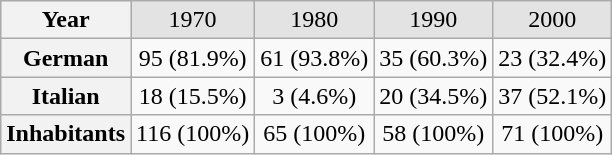<table class="wikitable" style="text-align:center;">
<tr bgcolor="#E3E3E3">
<th>Year</th>
<td>1970</td>
<td>1980</td>
<td>1990</td>
<td>2000</td>
</tr>
<tr>
<th>German</th>
<td>95 (81.9%)</td>
<td>61 (93.8%)</td>
<td>35 (60.3%)</td>
<td>23 (32.4%)</td>
</tr>
<tr>
<th>Italian</th>
<td>18 (15.5%)</td>
<td>3 (4.6%)</td>
<td>20 (34.5%)</td>
<td>37 (52.1%)</td>
</tr>
<tr>
<th>Inhabitants</th>
<td>116 (100%)</td>
<td>65 (100%)</td>
<td>58 (100%)</td>
<td>71 (100%)</td>
</tr>
</table>
